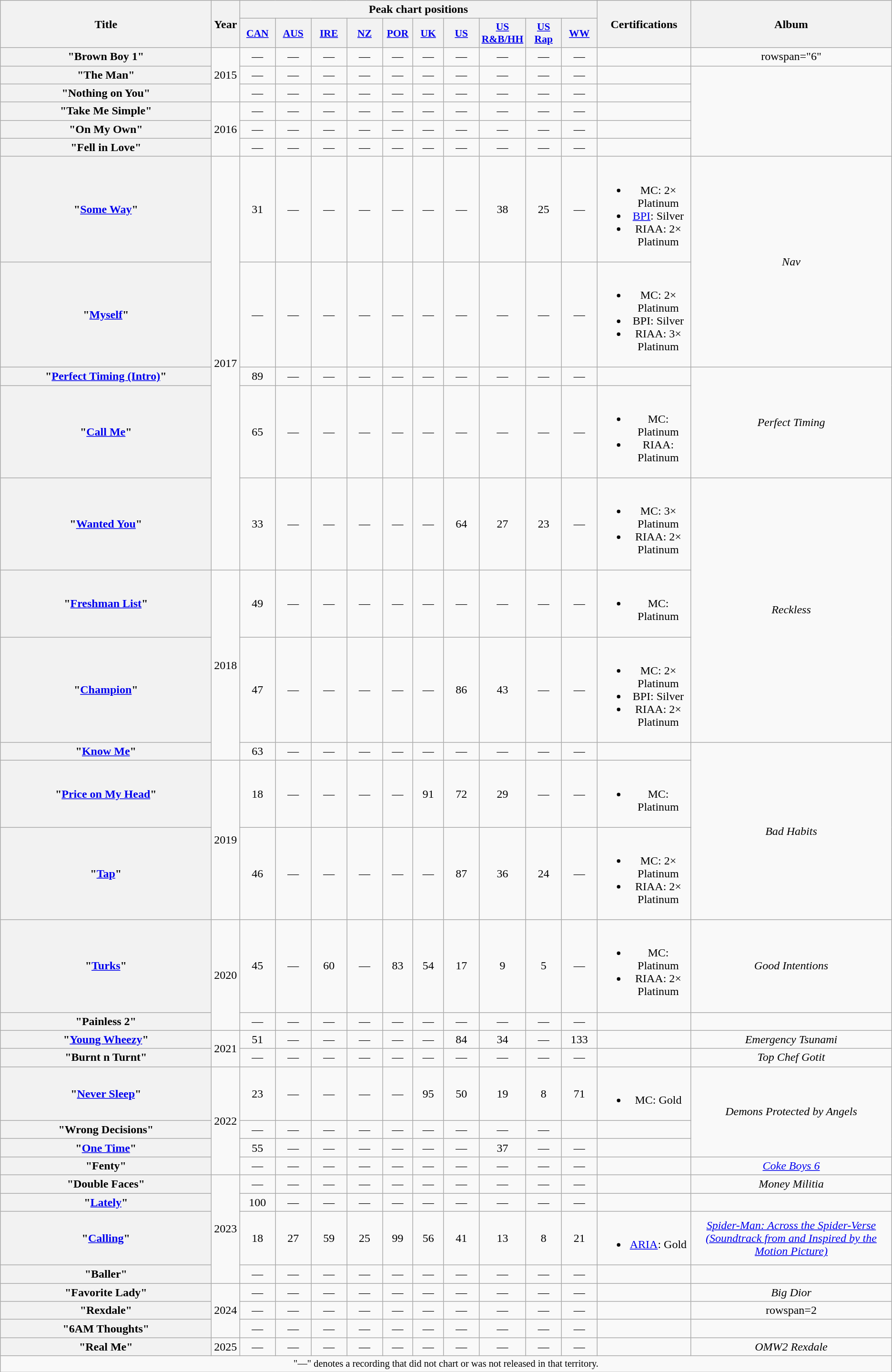<table class="wikitable plainrowheaders" style="text-align:center;">
<tr>
<th scope="col" rowspan=2 style="width:18em;">Title</th>
<th scope="col" rowspan=2>Year</th>
<th scope="col" colspan="10">Peak chart positions</th>
<th scope="col" rowspan=2>Certifications</th>
<th scope="col" rowspan=2>Album</th>
</tr>
<tr>
<th scope="col" style="width:3em;font-size:90%;"><a href='#'>CAN</a><br></th>
<th scope="col" style="width:3em;font-size:90%;"><a href='#'>AUS</a><br></th>
<th scope="col" style="width:3em;font-size:90%;"><a href='#'>IRE</a><br></th>
<th scope="col" style="width:3em;font-size:90%;"><a href='#'>NZ</a><br></th>
<th scope="col" style="width:2.5em;font-size:90%;"><a href='#'>POR</a><br></th>
<th scope="col" style="width:2.5em;font-size:90%;"><a href='#'>UK</a><br></th>
<th scope="col" style="width:3em;font-size:90%;"><a href='#'>US</a><br></th>
<th scope="col" style="width:3em;font-size:90%;"><a href='#'>US<br>R&B/HH</a><br></th>
<th scope="col" style="width:3em;font-size:90%;"><a href='#'>US<br>Rap</a><br></th>
<th scope="col" style="width:3em;font-size:90%;"><a href='#'>WW</a><br></th>
</tr>
<tr>
<th scope="row">"Brown Boy 1"</th>
<td rowspan="3">2015</td>
<td>—</td>
<td>—</td>
<td>—</td>
<td>—</td>
<td>—</td>
<td>—</td>
<td>—</td>
<td>—</td>
<td>—</td>
<td>—</td>
<td></td>
<td>rowspan="6" </td>
</tr>
<tr>
<th scope="row">"The Man"</th>
<td>—</td>
<td>—</td>
<td>—</td>
<td>—</td>
<td>—</td>
<td>—</td>
<td>—</td>
<td>—</td>
<td>—</td>
<td>—</td>
<td></td>
</tr>
<tr>
<th scope="row">"Nothing on You"</th>
<td>—</td>
<td>—</td>
<td>—</td>
<td>—</td>
<td>—</td>
<td>—</td>
<td>—</td>
<td>—</td>
<td>—</td>
<td>—</td>
<td></td>
</tr>
<tr>
<th scope="row">"Take Me Simple"</th>
<td rowspan="3">2016</td>
<td>—</td>
<td>—</td>
<td>—</td>
<td>—</td>
<td>—</td>
<td>—</td>
<td>—</td>
<td>—</td>
<td>—</td>
<td>—</td>
<td></td>
</tr>
<tr>
<th scope="row">"On My Own"</th>
<td>—</td>
<td>—</td>
<td>—</td>
<td>—</td>
<td>—</td>
<td>—</td>
<td>—</td>
<td>—</td>
<td>—</td>
<td>—</td>
<td></td>
</tr>
<tr>
<th scope="row">"Fell in Love"</th>
<td>—</td>
<td>—</td>
<td>—</td>
<td>—</td>
<td>—</td>
<td>—</td>
<td>—</td>
<td>—</td>
<td>—</td>
<td>—</td>
<td></td>
</tr>
<tr>
<th scope="row">"<a href='#'>Some Way</a>"<br></th>
<td rowspan="5">2017</td>
<td>31</td>
<td>—</td>
<td>—</td>
<td>—</td>
<td>—</td>
<td>—</td>
<td>—</td>
<td>38</td>
<td>25</td>
<td>—</td>
<td><br><ul><li>MC: 2× Platinum</li><li><a href='#'>BPI</a>: Silver</li><li>RIAA: 2× Platinum</li></ul></td>
<td rowspan="2"><em>Nav</em></td>
</tr>
<tr>
<th scope="row">"<a href='#'>Myself</a>"</th>
<td>—</td>
<td>—</td>
<td>—</td>
<td>—</td>
<td>—</td>
<td>—</td>
<td>—</td>
<td>—</td>
<td>—</td>
<td>—</td>
<td><br><ul><li>MC: 2× Platinum</li><li>BPI: Silver</li><li>RIAA: 3× Platinum</li></ul></td>
</tr>
<tr>
<th scope="row">"<a href='#'>Perfect Timing (Intro)</a>"<br></th>
<td>89</td>
<td>—</td>
<td>—</td>
<td>—</td>
<td>—</td>
<td>—</td>
<td>—</td>
<td>—</td>
<td>—</td>
<td>—</td>
<td></td>
<td rowspan="2"><em>Perfect Timing</em></td>
</tr>
<tr>
<th scope="row">"<a href='#'>Call Me</a>"<br></th>
<td>65</td>
<td>—</td>
<td>—</td>
<td>—</td>
<td>—</td>
<td>—</td>
<td>—</td>
<td>—</td>
<td>—</td>
<td>—</td>
<td><br><ul><li>MC: Platinum</li><li>RIAA: Platinum</li></ul></td>
</tr>
<tr>
<th scope="row">"<a href='#'>Wanted You</a>"<br></th>
<td>33</td>
<td>—</td>
<td>—</td>
<td>—</td>
<td>—</td>
<td>—</td>
<td>64</td>
<td>27</td>
<td>23</td>
<td>—</td>
<td><br><ul><li>MC: 3× Platinum</li><li>RIAA: 2× Platinum</li></ul></td>
<td rowspan="3"><em>Reckless</em></td>
</tr>
<tr>
<th scope="row">"<a href='#'>Freshman List</a>"</th>
<td rowspan="3">2018</td>
<td>49</td>
<td>—</td>
<td>—</td>
<td>—</td>
<td>—</td>
<td>—</td>
<td>—</td>
<td>—</td>
<td>—</td>
<td>—</td>
<td><br><ul><li>MC: Platinum</li></ul></td>
</tr>
<tr>
<th scope="row">"<a href='#'>Champion</a>"<br></th>
<td>47</td>
<td>—</td>
<td>—</td>
<td>—</td>
<td>—</td>
<td>—</td>
<td>86</td>
<td>43</td>
<td>—</td>
<td>—</td>
<td><br><ul><li>MC: 2× Platinum</li><li>BPI: Silver</li><li>RIAA: 2× Platinum</li></ul></td>
</tr>
<tr>
<th scope="row">"<a href='#'>Know Me</a>"</th>
<td>63</td>
<td>—</td>
<td>—</td>
<td>—</td>
<td>—</td>
<td>—</td>
<td>—</td>
<td>—</td>
<td>—</td>
<td>—</td>
<td></td>
<td rowspan=3><em>Bad Habits</em></td>
</tr>
<tr>
<th scope="row">"<a href='#'>Price on My Head</a>"<br></th>
<td rowspan="2">2019</td>
<td>18</td>
<td>—</td>
<td>—</td>
<td>―</td>
<td>—</td>
<td>91</td>
<td>72</td>
<td>29</td>
<td>—</td>
<td>—</td>
<td><br><ul><li>MC: Platinum</li></ul></td>
</tr>
<tr>
<th scope="row">"<a href='#'>Tap</a>"<br></th>
<td>46</td>
<td>—</td>
<td>—</td>
<td>―</td>
<td>—</td>
<td>—</td>
<td>87</td>
<td>36</td>
<td>24</td>
<td>—</td>
<td><br><ul><li>MC: 2× Platinum</li><li>RIAA: 2× Platinum</li></ul></td>
</tr>
<tr>
<th scope="row">"<a href='#'>Turks</a>"<br></th>
<td rowspan=2>2020</td>
<td>45</td>
<td>—</td>
<td>60</td>
<td>―</td>
<td>83</td>
<td>54</td>
<td>17</td>
<td>9</td>
<td>5</td>
<td>—</td>
<td><br><ul><li>MC: Platinum</li><li>RIAA: 2× Platinum</li></ul></td>
<td><em>Good Intentions</em></td>
</tr>
<tr>
<th scope="row">"Painless 2"<br></th>
<td>—</td>
<td>—</td>
<td>—</td>
<td>—</td>
<td>—</td>
<td>—</td>
<td>—</td>
<td>—</td>
<td>—</td>
<td>—</td>
<td></td>
<td></td>
</tr>
<tr>
<th scope="row">"<a href='#'>Young Wheezy</a>"<br></th>
<td rowspan=2>2021</td>
<td>51</td>
<td>—</td>
<td>—</td>
<td>―</td>
<td>—</td>
<td>—</td>
<td>84</td>
<td>34</td>
<td>—</td>
<td>133</td>
<td></td>
<td><em>Emergency Tsunami</em></td>
</tr>
<tr>
<th scope="row">"Burnt n Turnt"<br></th>
<td>—</td>
<td>—</td>
<td>—</td>
<td>—</td>
<td>—</td>
<td>—</td>
<td>—</td>
<td>—</td>
<td>—</td>
<td>—</td>
<td></td>
<td><em>Top Chef Gotit</em></td>
</tr>
<tr>
<th scope="row">"<a href='#'>Never Sleep</a>"<br></th>
<td rowspan=4>2022</td>
<td>23</td>
<td>—</td>
<td>—</td>
<td>―</td>
<td>—</td>
<td>95</td>
<td>50</td>
<td>19</td>
<td>8</td>
<td>71</td>
<td><br><ul><li>MC: Gold</li></ul></td>
<td rowspan=3><em>Demons Protected by Angels</em></td>
</tr>
<tr>
<th scope="row">"Wrong Decisions"</th>
<td>—</td>
<td>—</td>
<td>—</td>
<td>—</td>
<td>—</td>
<td>—</td>
<td>—</td>
<td>—</td>
<td>—</td>
<td></td>
</tr>
<tr>
<th scope="row">"<a href='#'>One Time</a>"<br></th>
<td>55</td>
<td>—</td>
<td>—</td>
<td>—</td>
<td>—</td>
<td>—</td>
<td>—</td>
<td>37</td>
<td>—</td>
<td>—</td>
<td></td>
</tr>
<tr>
<th scope="row">"Fenty"<br></th>
<td>—</td>
<td>—</td>
<td>—</td>
<td>—</td>
<td>—</td>
<td>—</td>
<td>—</td>
<td>—</td>
<td>—</td>
<td>—</td>
<td></td>
<td><em><a href='#'>Coke Boys 6</a></em></td>
</tr>
<tr>
<th scope="row">"Double Faces"<br></th>
<td rowspan=4>2023</td>
<td>—</td>
<td>—</td>
<td>—</td>
<td>—</td>
<td>—</td>
<td>—</td>
<td>—</td>
<td>—</td>
<td>—</td>
<td>—</td>
<td></td>
<td><em>Money Militia</em></td>
</tr>
<tr>
<th scope="row">"<a href='#'>Lately</a>"</th>
<td>100</td>
<td>—</td>
<td>—</td>
<td>—</td>
<td>—</td>
<td>—</td>
<td>—</td>
<td>—</td>
<td>—</td>
<td>—</td>
<td></td>
<td></td>
</tr>
<tr>
<th scope="row">"<a href='#'>Calling</a>"<br></th>
<td>18</td>
<td>27</td>
<td>59</td>
<td>25</td>
<td>99</td>
<td>56</td>
<td>41</td>
<td>13</td>
<td>8</td>
<td>21</td>
<td><br><ul><li><a href='#'>ARIA</a>: Gold</li></ul></td>
<td><em><a href='#'>Spider-Man: Across the Spider-Verse (Soundtrack from and Inspired by the Motion Picture)</a></em></td>
</tr>
<tr>
<th scope="row">"Baller"</th>
<td>—</td>
<td>—</td>
<td>—</td>
<td>—</td>
<td>—</td>
<td>—</td>
<td>—</td>
<td>—</td>
<td>—</td>
<td>—</td>
<td></td>
<td></td>
</tr>
<tr>
<th scope="row">"Favorite Lady"<br></th>
<td rowspan=3>2024</td>
<td>—</td>
<td>—</td>
<td>—</td>
<td>—</td>
<td>—</td>
<td>—</td>
<td>—</td>
<td>—</td>
<td>—</td>
<td>—</td>
<td></td>
<td><em>Big Dior</em></td>
</tr>
<tr>
<th scope="row">"Rexdale"</th>
<td>—</td>
<td>—</td>
<td>—</td>
<td>—</td>
<td>—</td>
<td>—</td>
<td>—</td>
<td>—</td>
<td>—</td>
<td>—</td>
<td></td>
<td>rowspan=2  </td>
</tr>
<tr>
<th scope="row">"6AM Thoughts"<br></th>
<td>—</td>
<td>—</td>
<td>—</td>
<td>—</td>
<td>—</td>
<td>—</td>
<td>—</td>
<td>—</td>
<td>—</td>
<td>—</td>
<td></td>
</tr>
<tr>
<th scope="row">"Real Me"<br></th>
<td>2025</td>
<td>—</td>
<td>—</td>
<td>—</td>
<td>—</td>
<td>—</td>
<td>—</td>
<td>—</td>
<td>—</td>
<td>—</td>
<td>—</td>
<td></td>
<td><em>OMW2 Rexdale</em></td>
</tr>
<tr>
<td colspan="19" style="font-size:85%">"—" denotes a recording that did not chart or was not released in that territory.</td>
</tr>
</table>
